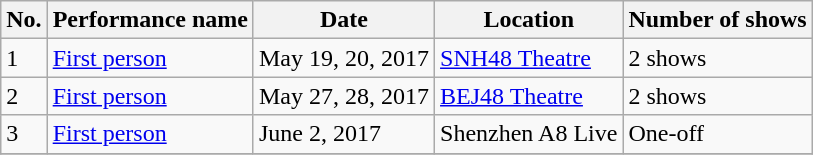<table class="wikitable">
<tr>
<th>No.</th>
<th>Performance name</th>
<th>Date</th>
<th>Location</th>
<th>Number of shows</th>
</tr>
<tr>
<td>1</td>
<td><a href='#'>First person</a></td>
<td>May 19, 20, 2017</td>
<td><a href='#'>SNH48 Theatre</a></td>
<td>2 shows</td>
</tr>
<tr>
<td>2</td>
<td><a href='#'>First person</a></td>
<td>May 27, 28, 2017</td>
<td><a href='#'>BEJ48 Theatre</a></td>
<td>2 shows</td>
</tr>
<tr>
<td>3</td>
<td><a href='#'>First person</a></td>
<td>June 2, 2017</td>
<td>Shenzhen A8 Live</td>
<td>One-off</td>
</tr>
<tr>
</tr>
</table>
